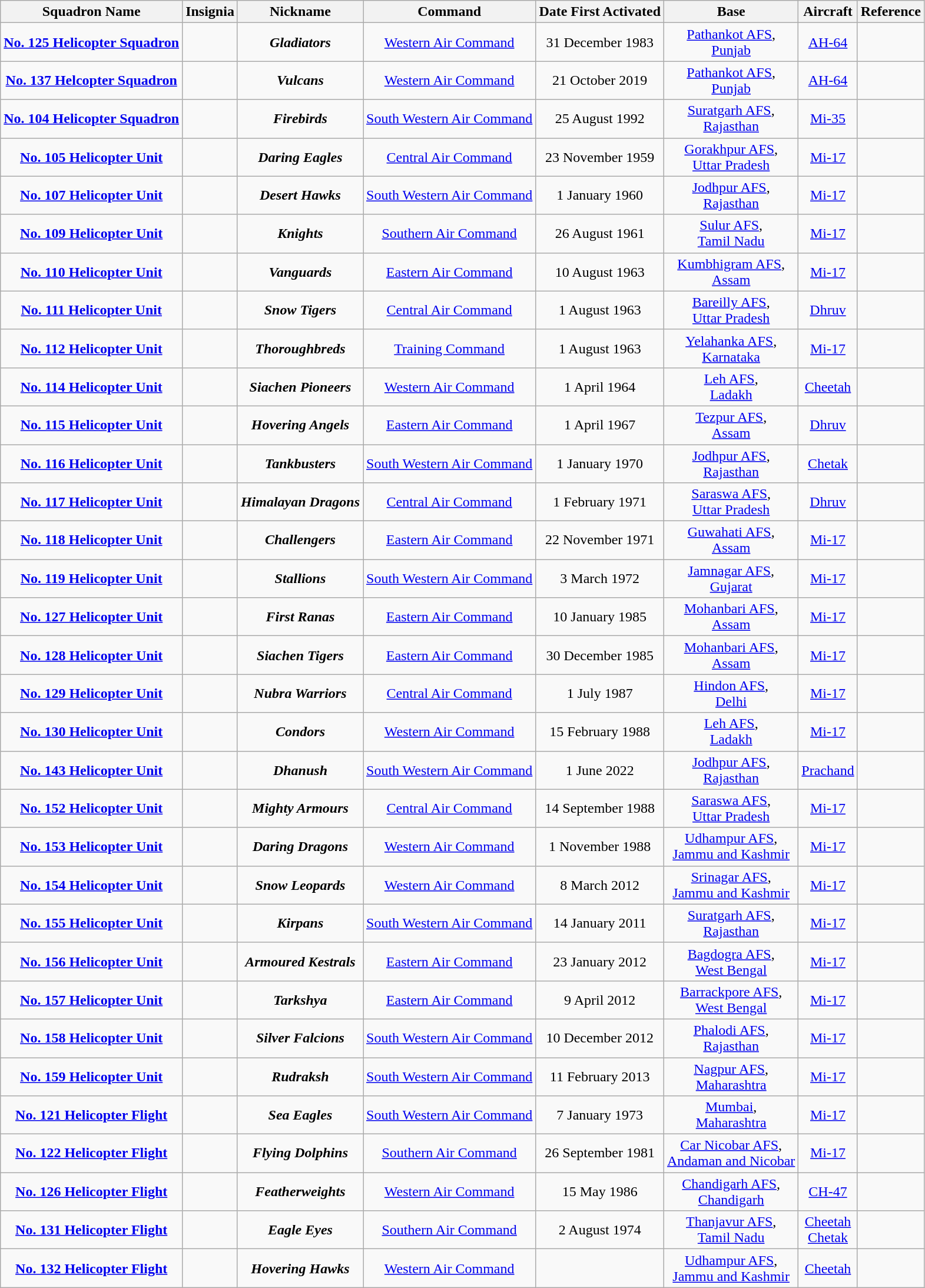<table class="wikitable sortable" style="text-align:center;"style="font-size: 85%">
<tr>
<th>Squadron Name</th>
<th>Insignia</th>
<th>Nickname</th>
<th>Command</th>
<th>Date First Activated</th>
<th>Base</th>
<th>Aircraft</th>
<th>Reference</th>
</tr>
<tr>
<td><strong><a href='#'>No. 125 Helicopter Squadron</a></strong></td>
<td></td>
<td><strong><em>Gladiators</em></strong></td>
<td><a href='#'>Western Air Command</a></td>
<td>31 December 1983</td>
<td><a href='#'>Pathankot AFS</a>, <br><a href='#'>Punjab</a></td>
<td><a href='#'>AH-64</a></td>
<td></td>
</tr>
<tr>
<td><strong><a href='#'>No. 137 Helcopter Squadron</a></strong></td>
<td></td>
<td><strong><em>Vulcans</em></strong></td>
<td><a href='#'>Western Air Command</a></td>
<td>21 October 2019</td>
<td><a href='#'>Pathankot AFS</a>, <br><a href='#'>Punjab</a></td>
<td><a href='#'>AH-64</a></td>
<td></td>
</tr>
<tr>
<td><strong><a href='#'>No. 104 Helicopter Squadron</a></strong></td>
<td></td>
<td><strong><em>Firebirds</em></strong></td>
<td><a href='#'>South Western Air Command</a></td>
<td>25 August 1992</td>
<td><a href='#'>Suratgarh AFS</a>, <br><a href='#'>Rajasthan</a></td>
<td><a href='#'>Mi-35</a></td>
<td></td>
</tr>
<tr>
<td><strong><a href='#'>No. 105  Helicopter Unit</a></strong></td>
<td></td>
<td><strong><em>Daring Eagles</em></strong></td>
<td><a href='#'>Central Air Command</a></td>
<td>23 November 1959</td>
<td><a href='#'>Gorakhpur AFS</a>, <br><a href='#'>Uttar Pradesh</a></td>
<td><a href='#'>Mi-17</a></td>
<td></td>
</tr>
<tr>
<td><strong><a href='#'>No. 107  Helicopter Unit</a></strong></td>
<td></td>
<td><strong><em>Desert Hawks</em></strong></td>
<td><a href='#'>South Western Air Command</a></td>
<td>1 January 1960</td>
<td><a href='#'>Jodhpur AFS</a>, <br><a href='#'>Rajasthan</a></td>
<td><a href='#'>Mi-17</a></td>
<td></td>
</tr>
<tr>
<td><strong><a href='#'>No. 109  Helicopter Unit</a></strong></td>
<td></td>
<td><strong><em>Knights</em></strong></td>
<td><a href='#'>Southern Air Command</a></td>
<td>26 August 1961</td>
<td><a href='#'>Sulur AFS</a>, <br><a href='#'>Tamil Nadu</a></td>
<td><a href='#'>Mi-17</a></td>
<td></td>
</tr>
<tr>
<td><strong><a href='#'>No. 110  Helicopter Unit</a></strong></td>
<td></td>
<td><strong><em>Vanguards</em></strong></td>
<td><a href='#'>Eastern Air Command</a></td>
<td>10 August 1963</td>
<td><a href='#'>Kumbhigram AFS</a>, <br><a href='#'>Assam</a></td>
<td><a href='#'>Mi-17</a></td>
<td></td>
</tr>
<tr>
<td><strong><a href='#'>No. 111  Helicopter Unit</a></strong></td>
<td></td>
<td><strong><em>Snow Tigers</em></strong></td>
<td><a href='#'>Central Air Command</a></td>
<td>1 August 1963</td>
<td><a href='#'>Bareilly AFS</a>, <br><a href='#'>Uttar Pradesh</a></td>
<td><a href='#'>Dhruv</a></td>
<td></td>
</tr>
<tr>
<td><strong><a href='#'>No. 112  Helicopter Unit</a></strong></td>
<td></td>
<td><strong><em>Thoroughbreds</em></strong></td>
<td><a href='#'>Training Command</a></td>
<td>1 August 1963</td>
<td><a href='#'>Yelahanka AFS</a>, <br><a href='#'>Karnataka</a></td>
<td><a href='#'>Mi-17</a></td>
<td></td>
</tr>
<tr>
<td><strong><a href='#'>No. 114  Helicopter Unit</a></strong></td>
<td></td>
<td><strong><em>Siachen Pioneers</em></strong></td>
<td><a href='#'>Western Air Command</a></td>
<td>1 April 1964</td>
<td><a href='#'>Leh AFS</a>, <br><a href='#'>Ladakh</a></td>
<td><a href='#'>Cheetah</a></td>
<td></td>
</tr>
<tr>
<td><strong><a href='#'>No. 115  Helicopter Unit</a></strong></td>
<td></td>
<td><strong><em>Hovering Angels</em></strong></td>
<td><a href='#'>Eastern Air Command</a></td>
<td>1 April 1967</td>
<td><a href='#'>Tezpur AFS</a>, <br><a href='#'>Assam</a></td>
<td><a href='#'>Dhruv</a></td>
<td></td>
</tr>
<tr>
<td><strong><a href='#'>No. 116  Helicopter Unit</a></strong></td>
<td></td>
<td><strong><em>Tankbusters</em></strong></td>
<td><a href='#'>South Western Air Command</a></td>
<td>1 January 1970</td>
<td><a href='#'>Jodhpur AFS</a>, <br><a href='#'>Rajasthan</a></td>
<td><a href='#'>Chetak</a></td>
<td></td>
</tr>
<tr>
<td><strong><a href='#'>No. 117  Helicopter Unit</a></strong></td>
<td></td>
<td><strong><em>Himalayan Dragons</em></strong></td>
<td><a href='#'>Central Air Command</a></td>
<td>1 February 1971</td>
<td><a href='#'>Saraswa AFS</a>, <br><a href='#'>Uttar Pradesh</a></td>
<td><a href='#'>Dhruv</a></td>
<td></td>
</tr>
<tr>
<td><strong><a href='#'>No. 118  Helicopter Unit</a></strong></td>
<td></td>
<td><strong><em>Challengers</em></strong></td>
<td><a href='#'>Eastern Air Command</a></td>
<td>22 November 1971</td>
<td><a href='#'>Guwahati AFS</a>, <br><a href='#'>Assam</a></td>
<td><a href='#'>Mi-17</a></td>
<td></td>
</tr>
<tr>
<td><strong><a href='#'>No. 119  Helicopter Unit</a></strong></td>
<td></td>
<td><strong><em>Stallions</em></strong></td>
<td><a href='#'>South Western Air Command</a></td>
<td>3 March 1972</td>
<td><a href='#'>Jamnagar AFS</a>, <br><a href='#'>Gujarat</a></td>
<td><a href='#'>Mi-17</a></td>
<td></td>
</tr>
<tr>
<td><strong><a href='#'>No. 127  Helicopter Unit</a></strong></td>
<td></td>
<td><strong><em>First Ranas</em></strong></td>
<td><a href='#'>Eastern Air Command</a></td>
<td>10 January 1985</td>
<td><a href='#'>Mohanbari AFS</a>, <br><a href='#'>Assam</a></td>
<td><a href='#'>Mi-17</a></td>
<td></td>
</tr>
<tr>
<td><strong><a href='#'>No. 128  Helicopter Unit</a></strong></td>
<td></td>
<td><strong><em>Siachen Tigers</em></strong></td>
<td><a href='#'>Eastern Air Command</a></td>
<td>30 December 1985</td>
<td><a href='#'>Mohanbari AFS</a>, <br><a href='#'>Assam</a></td>
<td><a href='#'>Mi-17</a></td>
<td></td>
</tr>
<tr>
<td><strong><a href='#'>No. 129  Helicopter Unit</a></strong></td>
<td></td>
<td><strong><em>Nubra Warriors</em></strong></td>
<td><a href='#'>Central Air Command</a></td>
<td>1 July 1987</td>
<td><a href='#'>Hindon AFS</a>, <br> <a href='#'>Delhi</a></td>
<td><a href='#'>Mi-17</a></td>
<td></td>
</tr>
<tr>
<td><strong><a href='#'>No. 130  Helicopter Unit</a></strong></td>
<td></td>
<td><strong><em>Condors</em></strong></td>
<td><a href='#'>Western Air Command</a></td>
<td>15 February 1988</td>
<td><a href='#'>Leh AFS</a>, <br><a href='#'>Ladakh</a></td>
<td><a href='#'>Mi-17</a></td>
<td></td>
</tr>
<tr>
<td><strong><a href='#'>No. 143  Helicopter Unit</a></strong></td>
<td></td>
<td><strong><em>Dhanush</em></strong></td>
<td><a href='#'>South Western Air Command</a></td>
<td>1 June 2022</td>
<td><a href='#'>Jodhpur AFS</a>, <br><a href='#'>Rajasthan</a></td>
<td><a href='#'>Prachand</a></td>
<td></td>
</tr>
<tr>
<td><strong><a href='#'>No. 152  Helicopter Unit</a></strong></td>
<td></td>
<td><strong><em>Mighty Armours</em></strong></td>
<td><a href='#'>Central Air Command</a></td>
<td>14 September 1988</td>
<td><a href='#'>Saraswa AFS</a>, <br><a href='#'>Uttar Pradesh</a></td>
<td><a href='#'>Mi-17</a></td>
<td></td>
</tr>
<tr>
<td><strong><a href='#'>No. 153  Helicopter Unit</a></strong></td>
<td></td>
<td><strong><em>Daring Dragons</em></strong></td>
<td><a href='#'>Western Air Command</a></td>
<td>1 November 1988</td>
<td><a href='#'>Udhampur AFS</a>, <br><a href='#'>Jammu and Kashmir</a></td>
<td><a href='#'>Mi-17</a></td>
<td></td>
</tr>
<tr>
<td><strong><a href='#'>No. 154  Helicopter Unit</a></strong></td>
<td></td>
<td><strong><em>Snow Leopards</em></strong></td>
<td><a href='#'>Western Air Command</a></td>
<td>8 March 2012</td>
<td><a href='#'>Srinagar AFS</a>, <br><a href='#'>Jammu and Kashmir</a></td>
<td><a href='#'>Mi-17</a></td>
<td></td>
</tr>
<tr>
<td><strong><a href='#'>No. 155  Helicopter Unit</a></strong></td>
<td></td>
<td><strong><em>Kirpans</em></strong></td>
<td><a href='#'>South Western Air Command</a></td>
<td>14 January 2011</td>
<td><a href='#'>Suratgarh AFS</a>, <br><a href='#'>Rajasthan</a></td>
<td><a href='#'>Mi-17</a></td>
<td></td>
</tr>
<tr>
<td><strong><a href='#'>No. 156  Helicopter Unit</a></strong></td>
<td></td>
<td><strong><em>Armoured Kestrals</em></strong></td>
<td><a href='#'>Eastern Air Command</a></td>
<td>23 January 2012</td>
<td><a href='#'>Bagdogra AFS</a>, <br><a href='#'>West Bengal</a></td>
<td><a href='#'>Mi-17</a></td>
<td></td>
</tr>
<tr>
<td><strong><a href='#'>No. 157  Helicopter Unit</a></strong></td>
<td></td>
<td><strong><em>Tarkshya</em></strong></td>
<td><a href='#'>Eastern Air Command</a></td>
<td>9 April 2012</td>
<td><a href='#'>Barrackpore AFS</a>, <br><a href='#'>West Bengal</a></td>
<td><a href='#'>Mi-17</a></td>
<td></td>
</tr>
<tr>
<td><strong><a href='#'>No. 158  Helicopter Unit</a></strong></td>
<td></td>
<td><strong><em>Silver Falcions</em></strong></td>
<td><a href='#'>South Western Air Command</a></td>
<td>10 December 2012</td>
<td><a href='#'>Phalodi AFS</a>, <br><a href='#'>Rajasthan</a></td>
<td><a href='#'>Mi-17</a></td>
<td></td>
</tr>
<tr>
<td><strong><a href='#'>No. 159  Helicopter Unit</a></strong></td>
<td></td>
<td><strong><em>Rudraksh</em></strong></td>
<td><a href='#'>South Western Air Command</a></td>
<td>11 February 2013</td>
<td><a href='#'>Nagpur AFS</a>, <br><a href='#'>Maharashtra</a></td>
<td><a href='#'>Mi-17</a></td>
<td></td>
</tr>
<tr>
<td><strong><a href='#'>No. 121 Helicopter Flight</a></strong></td>
<td></td>
<td><strong><em>Sea Eagles</em></strong></td>
<td><a href='#'>South Western Air Command</a></td>
<td>7 January 1973</td>
<td><a href='#'>Mumbai</a>, <br><a href='#'>Maharashtra</a></td>
<td><a href='#'>Mi-17</a></td>
<td></td>
</tr>
<tr>
<td><strong><a href='#'>No. 122 Helicopter Flight</a></strong></td>
<td></td>
<td><strong><em>Flying Dolphins</em></strong></td>
<td><a href='#'>Southern Air Command</a></td>
<td>26 September 1981</td>
<td><a href='#'>Car Nicobar AFS</a>, <br><a href='#'>Andaman and Nicobar</a></td>
<td><a href='#'>Mi-17</a></td>
<td></td>
</tr>
<tr>
<td><strong><a href='#'>No. 126 Helicopter Flight</a></strong></td>
<td></td>
<td><strong><em>Featherweights</em></strong></td>
<td><a href='#'>Western Air Command</a></td>
<td>15 May 1986</td>
<td><a href='#'>Chandigarh AFS</a>, <br><a href='#'>Chandigarh</a></td>
<td><a href='#'>CH-47</a></td>
<td></td>
</tr>
<tr>
<td><strong><a href='#'>No. 131 Helicopter Flight</a></strong></td>
<td></td>
<td><strong><em>Eagle Eyes</em></strong></td>
<td><a href='#'>Southern Air Command</a></td>
<td>2 August 1974</td>
<td><a href='#'>Thanjavur AFS</a>, <br><a href='#'>Tamil Nadu</a></td>
<td><a href='#'>Cheetah</a> <br> <a href='#'>Chetak</a></td>
<td></td>
</tr>
<tr>
<td><strong><a href='#'>No. 132 Helicopter Flight</a></strong></td>
<td></td>
<td><strong><em>Hovering Hawks</em></strong></td>
<td><a href='#'>Western Air Command</a></td>
<td></td>
<td><a href='#'>Udhampur AFS</a>, <br><a href='#'>Jammu and Kashmir</a></td>
<td><a href='#'>Cheetah</a></td>
<td></td>
</tr>
</table>
